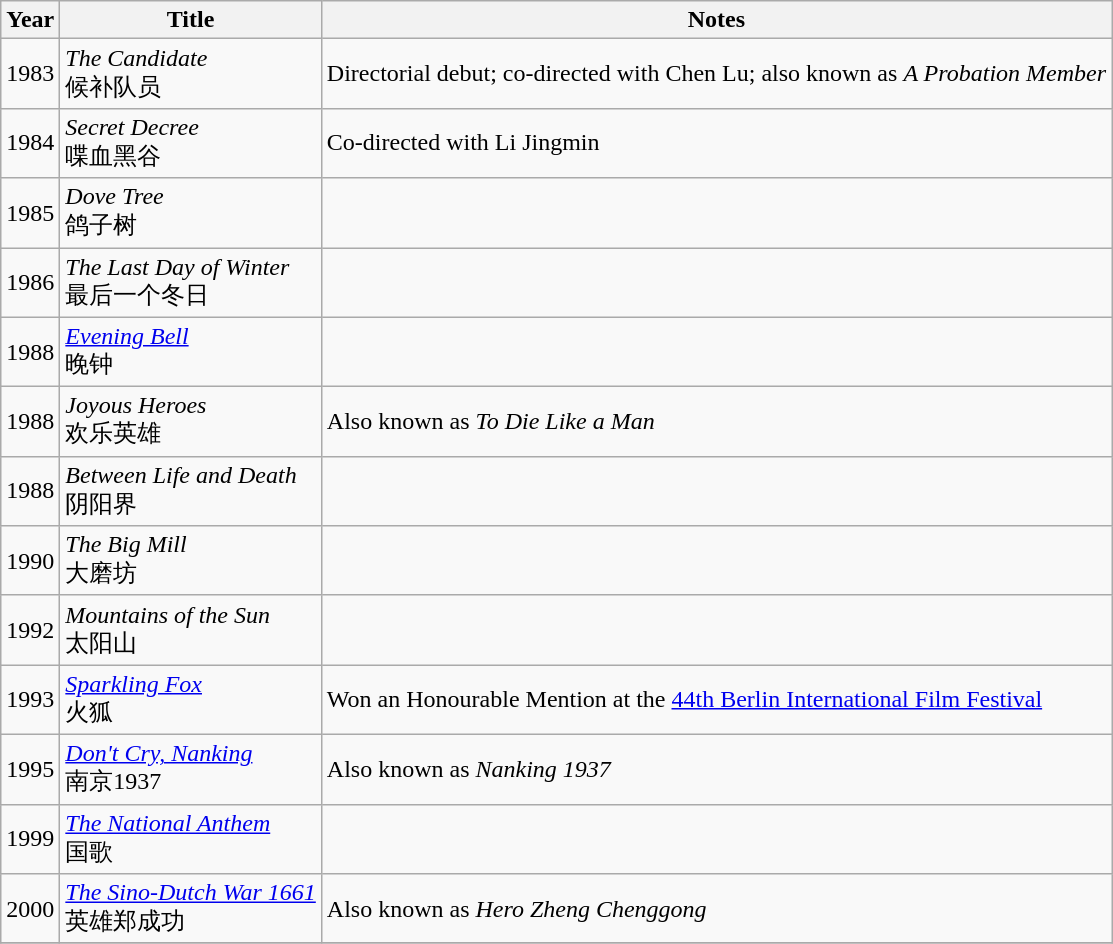<table class="wikitable sortable">
<tr>
<th>Year</th>
<th>Title</th>
<th class="unsortable">Notes</th>
</tr>
<tr>
<td>1983</td>
<td><em>The Candidate</em><br>候补队员</td>
<td>Directorial debut; co-directed with Chen Lu; also known as <em>A Probation Member</em></td>
</tr>
<tr>
<td>1984</td>
<td><em>Secret Decree</em><br>喋血黑谷</td>
<td>Co-directed with Li Jingmin</td>
</tr>
<tr>
<td>1985</td>
<td><em>Dove Tree</em><br>鸽子树</td>
<td></td>
</tr>
<tr>
<td>1986</td>
<td><em>The Last Day of Winter</em><br>最后一个冬日</td>
<td></td>
</tr>
<tr>
<td>1988</td>
<td><em><a href='#'>Evening Bell</a></em><br>晚钟</td>
<td></td>
</tr>
<tr>
<td>1988</td>
<td><em>Joyous Heroes</em><br>欢乐英雄</td>
<td>Also known as <em>To Die Like a Man</em></td>
</tr>
<tr>
<td>1988</td>
<td><em>Between Life and Death</em><br>阴阳界</td>
<td></td>
</tr>
<tr>
<td>1990</td>
<td><em>The Big Mill</em><br>大磨坊</td>
<td></td>
</tr>
<tr>
<td>1992</td>
<td><em>Mountains of the Sun</em><br>太阳山</td>
<td></td>
</tr>
<tr>
<td>1993</td>
<td><em><a href='#'>Sparkling Fox</a></em><br>火狐</td>
<td>Won an Honourable Mention at the <a href='#'>44th Berlin International Film Festival</a></td>
</tr>
<tr>
<td>1995</td>
<td><em><a href='#'>Don't Cry, Nanking</a></em><br>南京1937</td>
<td>Also known as <em>Nanking 1937</em></td>
</tr>
<tr>
<td>1999</td>
<td><em><a href='#'>The National Anthem</a></em><br>国歌</td>
<td></td>
</tr>
<tr>
<td>2000</td>
<td><em><a href='#'>The Sino-Dutch War 1661</a></em><br>英雄郑成功</td>
<td>Also known as <em>Hero Zheng Chenggong</em></td>
</tr>
<tr>
</tr>
</table>
